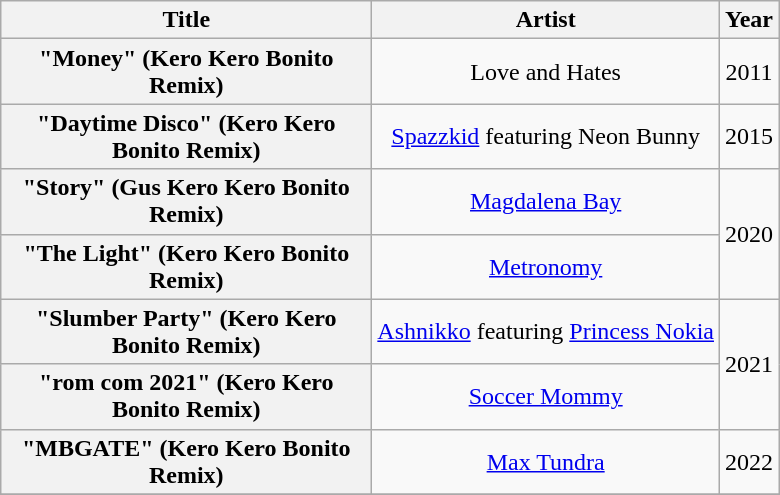<table class="wikitable plainrowheaders" style="text-align:center">
<tr>
<th scope="col" rowspan="1" style="width:15em;">Title</th>
<th scope="col" rowspan="1">Artist</th>
<th scope="col" rowspan="1">Year</th>
</tr>
<tr>
<th scope="row">"Money" (Kero Kero Bonito Remix)</th>
<td>Love and Hates</td>
<td>2011</td>
</tr>
<tr>
<th scope="row">"Daytime Disco" (Kero Kero Bonito Remix)</th>
<td><a href='#'>Spazzkid</a> featuring Neon Bunny</td>
<td>2015</td>
</tr>
<tr>
<th scope="row">"Story" (Gus Kero Kero Bonito Remix)</th>
<td><a href='#'>Magdalena Bay</a></td>
<td rowspan="2">2020</td>
</tr>
<tr>
<th scope="row">"The Light" (Kero Kero Bonito Remix)</th>
<td><a href='#'>Metronomy</a></td>
</tr>
<tr>
<th scope="row">"Slumber Party" (Kero Kero Bonito Remix)</th>
<td><a href='#'>Ashnikko</a> featuring <a href='#'>Princess Nokia</a></td>
<td rowspan="2">2021</td>
</tr>
<tr>
<th scope="row">"rom com 2021" (Kero Kero Bonito Remix)</th>
<td><a href='#'>Soccer Mommy</a></td>
</tr>
<tr>
<th scope="row">"MBGATE" (Kero Kero Bonito Remix)</th>
<td><a href='#'>Max Tundra</a></td>
<td>2022</td>
</tr>
<tr>
</tr>
</table>
